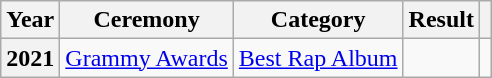<table class="wikitable plainrowheaders" style="border:none; margin:0;">
<tr>
<th scope="col">Year</th>
<th scope="col">Ceremony</th>
<th scope="col">Category</th>
<th scope="col">Result</th>
<th scope="col" class="unsortable"></th>
</tr>
<tr>
<th scope="row">2021</th>
<td><a href='#'>Grammy Awards</a></td>
<td><a href='#'>Best Rap Album</a></td>
<td></td>
<td style="text-align:center;"></td>
</tr>
</table>
